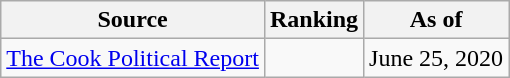<table class="wikitable" style="text-align:center">
<tr>
<th>Source</th>
<th>Ranking</th>
<th>As of</th>
</tr>
<tr>
<td><a href='#'>The Cook Political Report</a></td>
<td></td>
<td>June 25, 2020</td>
</tr>
</table>
